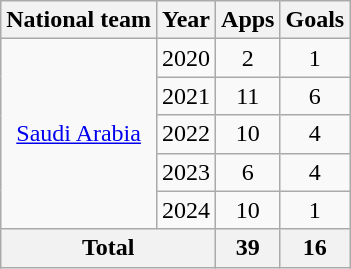<table class="wikitable" style="text-align:center">
<tr>
<th>National team</th>
<th>Year</th>
<th>Apps</th>
<th>Goals</th>
</tr>
<tr>
<td rowspan="5"><a href='#'>Saudi Arabia</a></td>
<td>2020</td>
<td>2</td>
<td>1</td>
</tr>
<tr>
<td>2021</td>
<td>11</td>
<td>6</td>
</tr>
<tr>
<td>2022</td>
<td>10</td>
<td>4</td>
</tr>
<tr>
<td>2023</td>
<td>6</td>
<td>4</td>
</tr>
<tr>
<td>2024</td>
<td>10</td>
<td>1</td>
</tr>
<tr>
<th colspan= "2">Total</th>
<th>39</th>
<th>16</th>
</tr>
</table>
